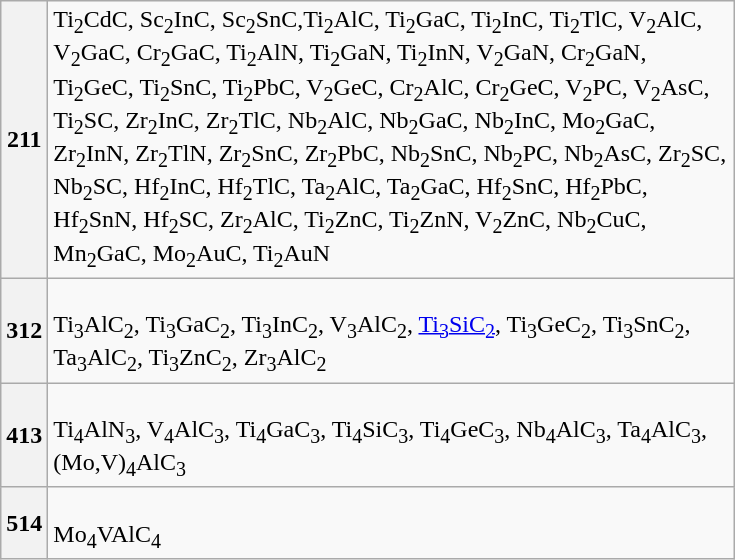<table class=wikitable style="floatright;">
<tr>
<th>211</th>
<td width="450" valign="top">Ti<sub>2</sub>CdC, Sc<sub>2</sub>InC, Sc<sub>2</sub>SnC,Ti<sub>2</sub>AlC, Ti<sub>2</sub>GaC, Ti<sub>2</sub>InC, Ti<sub>2</sub>TlC, V<sub>2</sub>AlC, V<sub>2</sub>GaC, Cr<sub>2</sub>GaC,  Ti<sub>2</sub>AlN, Ti<sub>2</sub>GaN, Ti<sub>2</sub>InN, V<sub>2</sub>GaN, Cr<sub>2</sub>GaN, Ti<sub>2</sub>GeC, Ti<sub>2</sub>SnC, Ti<sub>2</sub>PbC, V<sub>2</sub>GeC, Cr<sub>2</sub>AlC, Cr<sub>2</sub>GeC, V<sub>2</sub>PC, V<sub>2</sub>AsC,  Ti<sub>2</sub>SC, Zr<sub>2</sub>InC, Zr<sub>2</sub>TlC, Nb<sub>2</sub>AlC, Nb<sub>2</sub>GaC, Nb<sub>2</sub>InC, Mo<sub>2</sub>GaC, Zr<sub>2</sub>InN, Zr<sub>2</sub>TlN, Zr<sub>2</sub>SnC, Zr<sub>2</sub>PbC, Nb<sub>2</sub>SnC, Nb<sub>2</sub>PC, Nb<sub>2</sub>AsC, Zr<sub>2</sub>SC, Nb<sub>2</sub>SC, Hf<sub>2</sub>InC, Hf<sub>2</sub>TlC, Ta<sub>2</sub>AlC, Ta<sub>2</sub>GaC, Hf<sub>2</sub>SnC, Hf<sub>2</sub>PbC, Hf<sub>2</sub>SnN, Hf<sub>2</sub>SC, Zr<sub>2</sub>AlC, Ti<sub>2</sub>ZnC, Ti<sub>2</sub>ZnN, V<sub>2</sub>ZnC, Nb<sub>2</sub>CuC, Mn<sub>2</sub>GaC, Mo<sub>2</sub>AuC, Ti<sub>2</sub>AuN</td>
</tr>
<tr>
<th>312</th>
<td valign="top"><br>Ti<sub>3</sub>AlC<sub>2</sub>, 
Ti<sub>3</sub>GaC<sub>2</sub>, 
Ti<sub>3</sub>InC<sub>2</sub>, 
V<sub>3</sub>AlC<sub>2</sub>, 
<a href='#'>Ti<sub>3</sub>SiC<sub>2</sub></a>, 
Ti<sub>3</sub>GeC<sub>2</sub>, 
Ti<sub>3</sub>SnC<sub>2</sub>, 
Ta<sub>3</sub>AlC<sub>2</sub>, Ti<sub>3</sub>ZnC<sub>2</sub>,
Zr<sub>3</sub>AlC<sub>2</sub></td>
</tr>
<tr>
<th>413</th>
<td valign="top"><br>Ti<sub>4</sub>AlN<sub>3</sub>, 
V<sub>4</sub>AlC<sub>3</sub>, 
Ti<sub>4</sub>GaC<sub>3</sub>, 
Ti<sub>4</sub>SiC<sub>3</sub>, 
Ti<sub>4</sub>GeC<sub>3</sub>, 
Nb<sub>4</sub>AlC<sub>3</sub>, 
Ta<sub>4</sub>AlC<sub>3</sub>,
(Mo,V)<sub>4</sub>AlC<sub>3</sub></td>
</tr>
<tr>
<th>514</th>
<td valign="top"><br>Mo<sub>4</sub>VAlC<sub>4</sub></td>
</tr>
</table>
